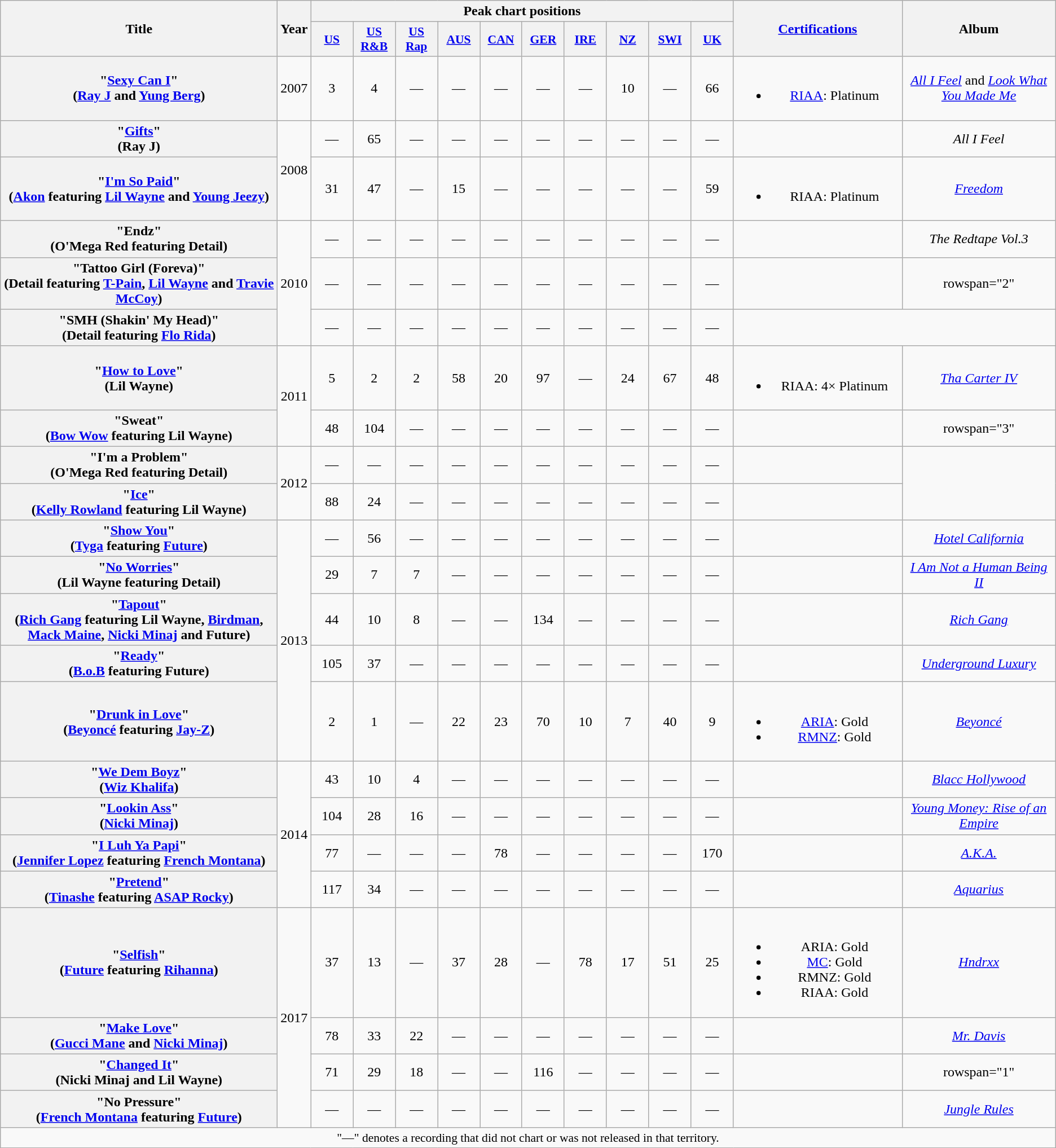<table class="wikitable plainrowheaders" style="text-align:center;">
<tr>
<th scope="col" rowspan="2" style="width:20em;">Title</th>
<th scope="col" rowspan="2">Year</th>
<th scope="col" colspan="10">Peak chart positions</th>
<th scope="col" rowspan="2" style="width:12em;"><a href='#'>Certifications</a></th>
<th scope="col" rowspan="2">Album</th>
</tr>
<tr>
<th scope="col" style="width:3em;font-size:90%;"><a href='#'>US</a></th>
<th scope="col" style="width:3em;font-size:90%;"><a href='#'>US R&B</a></th>
<th scope="col" style="width:3em;font-size:90%;"><a href='#'>US Rap</a></th>
<th scope="col" style="width:3em;font-size:90%;"><a href='#'>AUS</a></th>
<th scope="col" style="width:3em;font-size:90%;"><a href='#'>CAN</a></th>
<th scope="col" style="width:3em;font-size:90%;"><a href='#'>GER</a></th>
<th scope="col" style="width:3em;font-size:90%;"><a href='#'>IRE</a></th>
<th scope="col" style="width:3em;font-size:90%;"><a href='#'>NZ</a></th>
<th scope="col" style="width:3em;font-size:90%;"><a href='#'>SWI</a></th>
<th scope="col" style="width:3em;font-size:90%;"><a href='#'>UK</a></th>
</tr>
<tr>
<th scope="row">"<a href='#'>Sexy Can I</a>"<br><span>(<a href='#'>Ray J</a> and <a href='#'>Yung Berg</a>)</span></th>
<td>2007</td>
<td>3</td>
<td>4</td>
<td>—</td>
<td>—</td>
<td>—</td>
<td>—</td>
<td>—</td>
<td>10</td>
<td>—</td>
<td>66</td>
<td><br><ul><li><a href='#'>RIAA</a>: Platinum</li></ul></td>
<td><em><a href='#'>All I Feel</a></em> and <em><a href='#'>Look What You Made Me</a></em></td>
</tr>
<tr>
<th scope="row">"<a href='#'>Gifts</a>"<br><span>(Ray J)</span></th>
<td rowspan="2">2008</td>
<td>—</td>
<td>65</td>
<td>—</td>
<td>—</td>
<td>—</td>
<td>—</td>
<td>—</td>
<td>—</td>
<td>—</td>
<td>—</td>
<td></td>
<td><em>All I Feel</em></td>
</tr>
<tr>
<th scope="row">"<a href='#'>I'm So Paid</a>"<br><span>(<a href='#'>Akon</a> featuring <a href='#'>Lil Wayne</a> and <a href='#'>Young Jeezy</a>)</span></th>
<td>31</td>
<td>47</td>
<td>—</td>
<td>15</td>
<td>—</td>
<td>—</td>
<td>—</td>
<td>—</td>
<td>—</td>
<td>59</td>
<td><br><ul><li>RIAA: Platinum</li></ul></td>
<td><em><a href='#'>Freedom</a></em></td>
</tr>
<tr>
<th scope="row">"Endz"<br><span>(O'Mega Red featuring Detail)</span></th>
<td rowspan="3">2010</td>
<td>—</td>
<td>—</td>
<td>—</td>
<td>—</td>
<td>—</td>
<td>—</td>
<td>—</td>
<td>—</td>
<td>—</td>
<td>—</td>
<td></td>
<td><em>The Redtape Vol.3</em></td>
</tr>
<tr>
<th scope="row">"Tattoo Girl (Foreva)"<br><span>(Detail featuring <a href='#'>T-Pain</a>, <a href='#'>Lil Wayne</a> and <a href='#'>Travie McCoy</a>)</span></th>
<td>—</td>
<td>—</td>
<td>—</td>
<td>—</td>
<td>—</td>
<td>—</td>
<td>—</td>
<td>—</td>
<td>—</td>
<td>—</td>
<td></td>
<td>rowspan="2" </td>
</tr>
<tr>
<th scope="row">"SMH (Shakin' My Head)"<br><span>(Detail featuring <a href='#'>Flo Rida</a>)</span></th>
<td>—</td>
<td>—</td>
<td>—</td>
<td>—</td>
<td>—</td>
<td>—</td>
<td>—</td>
<td>—</td>
<td>—</td>
<td>—</td>
</tr>
<tr>
<th scope="row">"<a href='#'>How to Love</a>"<br><span>(Lil Wayne)</span></th>
<td rowspan="2">2011</td>
<td>5</td>
<td>2</td>
<td>2</td>
<td>58</td>
<td>20</td>
<td>97</td>
<td>—</td>
<td>24</td>
<td>67</td>
<td>48</td>
<td><br><ul><li>RIAA: 4× Platinum</li></ul></td>
<td><em><a href='#'>Tha Carter IV</a></em></td>
</tr>
<tr>
<th scope="row">"Sweat"<br><span>(<a href='#'>Bow Wow</a> featuring Lil Wayne)</span></th>
<td>48</td>
<td>104</td>
<td>—</td>
<td>—</td>
<td>—</td>
<td>—</td>
<td>—</td>
<td>—</td>
<td>—</td>
<td>—</td>
<td></td>
<td>rowspan="3" </td>
</tr>
<tr>
<th scope="row">"I'm a Problem"<br><span>(O'Mega Red featuring Detail)</span></th>
<td rowspan="2">2012</td>
<td>—</td>
<td>—</td>
<td>—</td>
<td>—</td>
<td>—</td>
<td>—</td>
<td>—</td>
<td>—</td>
<td>—</td>
<td>—</td>
<td></td>
</tr>
<tr>
<th scope="row">"<a href='#'>Ice</a>"<br><span>(<a href='#'>Kelly Rowland</a> featuring Lil Wayne)</span></th>
<td>88</td>
<td>24</td>
<td>—</td>
<td>—</td>
<td>—</td>
<td>—</td>
<td>—</td>
<td>—</td>
<td>—</td>
<td>—</td>
<td></td>
</tr>
<tr>
<th scope="row">"<a href='#'>Show You</a>"<br><span>(<a href='#'>Tyga</a> featuring <a href='#'>Future</a>)</span></th>
<td rowspan="5">2013</td>
<td>—</td>
<td>56</td>
<td>—</td>
<td>—</td>
<td>—</td>
<td>—</td>
<td>—</td>
<td>—</td>
<td>—</td>
<td>—</td>
<td></td>
<td><em><a href='#'>Hotel California</a></em></td>
</tr>
<tr>
<th scope="row">"<a href='#'>No Worries</a>"<br><span>(Lil Wayne featuring Detail)</span></th>
<td>29</td>
<td>7</td>
<td>7</td>
<td>—</td>
<td>—</td>
<td>—</td>
<td>—</td>
<td>—</td>
<td>—</td>
<td>—</td>
<td></td>
<td><em><a href='#'>I Am Not a Human Being II</a></em></td>
</tr>
<tr>
<th scope="row">"<a href='#'>Tapout</a>"<br><span>(<a href='#'>Rich Gang</a> featuring Lil Wayne, <a href='#'>Birdman</a>, <a href='#'>Mack Maine</a>, <a href='#'>Nicki Minaj</a> and Future)</span></th>
<td>44</td>
<td>10</td>
<td>8</td>
<td>—</td>
<td>—</td>
<td>134</td>
<td>—</td>
<td>—</td>
<td>—</td>
<td>—</td>
<td></td>
<td><em><a href='#'>Rich Gang</a></em></td>
</tr>
<tr>
<th scope="row">"<a href='#'>Ready</a>"<br><span>(<a href='#'>B.o.B</a> featuring Future)</span></th>
<td>105</td>
<td>37</td>
<td>—</td>
<td>—</td>
<td>—</td>
<td>—</td>
<td>—</td>
<td>—</td>
<td>—</td>
<td>—</td>
<td></td>
<td><em><a href='#'>Underground Luxury</a></em></td>
</tr>
<tr>
<th scope="row">"<a href='#'>Drunk in Love</a>"<br><span>(<a href='#'>Beyoncé</a> featuring <a href='#'>Jay-Z</a>)</span></th>
<td>2</td>
<td>1</td>
<td>—</td>
<td>22</td>
<td>23</td>
<td>70</td>
<td>10</td>
<td>7</td>
<td>40</td>
<td>9</td>
<td><br><ul><li><a href='#'>ARIA</a>: Gold</li><li><a href='#'>RMNZ</a>: Gold</li></ul></td>
<td><em><a href='#'>Beyoncé</a></em></td>
</tr>
<tr>
<th scope="row">"<a href='#'>We Dem Boyz</a>"<br><span>(<a href='#'>Wiz Khalifa</a>)</span></th>
<td rowspan="4">2014</td>
<td>43</td>
<td>10</td>
<td>4</td>
<td>—</td>
<td>—</td>
<td>—</td>
<td>—</td>
<td>—</td>
<td>—</td>
<td>—</td>
<td></td>
<td><em><a href='#'>Blacc Hollywood</a></em></td>
</tr>
<tr>
<th scope="row">"<a href='#'>Lookin Ass</a>"<br><span>(<a href='#'>Nicki Minaj</a>)</span></th>
<td>104</td>
<td>28</td>
<td>16</td>
<td>—</td>
<td>—</td>
<td>—</td>
<td>—</td>
<td>—</td>
<td>—</td>
<td>—</td>
<td></td>
<td><em><a href='#'>Young Money: Rise of an Empire</a></em></td>
</tr>
<tr>
<th scope="row">"<a href='#'>I Luh Ya Papi</a>"<br><span>(<a href='#'>Jennifer Lopez</a> featuring <a href='#'>French Montana</a>)</span></th>
<td>77</td>
<td>—</td>
<td>—</td>
<td>—</td>
<td>78</td>
<td>—</td>
<td>—</td>
<td>—</td>
<td>—</td>
<td>170</td>
<td></td>
<td><em><a href='#'>A.K.A.</a></em></td>
</tr>
<tr>
<th scope="row">"<a href='#'>Pretend</a>"<br><span>(<a href='#'>Tinashe</a> featuring <a href='#'>ASAP Rocky</a>)</span></th>
<td>117</td>
<td>34</td>
<td>—</td>
<td>—</td>
<td>—</td>
<td>—</td>
<td>—</td>
<td>—</td>
<td>—</td>
<td>—</td>
<td></td>
<td><em><a href='#'>Aquarius</a></em></td>
</tr>
<tr>
<th scope="row">"<a href='#'>Selfish</a>"<br><span>(<a href='#'>Future</a> featuring <a href='#'>Rihanna</a>)</span></th>
<td rowspan="4">2017</td>
<td>37</td>
<td>13</td>
<td>—</td>
<td>37</td>
<td>28</td>
<td>—</td>
<td>78</td>
<td>17</td>
<td>51</td>
<td>25</td>
<td><br><ul><li>ARIA: Gold</li><li><a href='#'>MC</a>: Gold</li><li>RMNZ: Gold</li><li>RIAA: Gold</li></ul></td>
<td><em><a href='#'>Hndrxx</a></em></td>
</tr>
<tr>
<th scope="row">"<a href='#'>Make Love</a>"<br><span>(<a href='#'>Gucci Mane</a> and <a href='#'>Nicki Minaj</a>)</span></th>
<td>78</td>
<td>33</td>
<td>22</td>
<td>—</td>
<td>—</td>
<td>—</td>
<td>—</td>
<td>—</td>
<td>—</td>
<td>—</td>
<td></td>
<td><em><a href='#'>Mr. Davis</a></em></td>
</tr>
<tr>
<th scope="row">"<a href='#'>Changed It</a>"<br><span>(Nicki Minaj and Lil Wayne)</span></th>
<td>71</td>
<td>29</td>
<td>18</td>
<td>—</td>
<td>—</td>
<td>116</td>
<td>—</td>
<td>—</td>
<td>—</td>
<td>—</td>
<td></td>
<td>rowspan="1" </td>
</tr>
<tr>
<th scope="row">"No Pressure"<br><span>(<a href='#'>French Montana</a> featuring <a href='#'>Future</a>)</span></th>
<td>—</td>
<td>—</td>
<td>—</td>
<td>—</td>
<td>—</td>
<td>—</td>
<td>—</td>
<td>—</td>
<td>—</td>
<td>—</td>
<td></td>
<td><em><a href='#'>Jungle Rules</a></em></td>
</tr>
<tr>
<td colspan="14" style="font-size:90%">"—" denotes a recording that did not chart or was not released in that territory.</td>
</tr>
</table>
